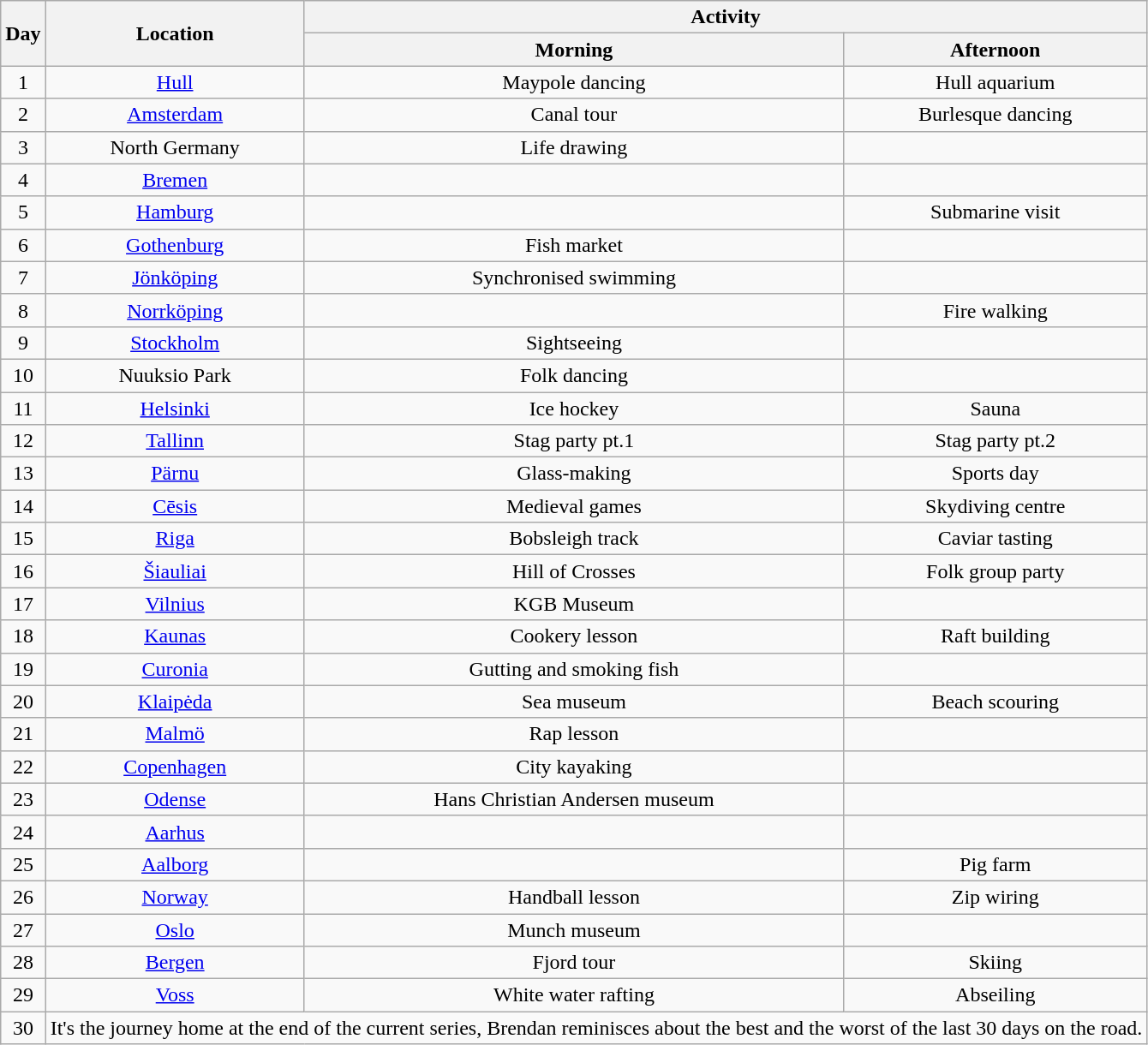<table class="wikitable" style="text-align:center;">
<tr>
<th rowspan=2>Day</th>
<th rowspan=2>Location</th>
<th colspan=2>Activity</th>
</tr>
<tr>
<th>Morning</th>
<th>Afternoon</th>
</tr>
<tr>
<td>1</td>
<td><a href='#'>Hull</a></td>
<td>Maypole dancing</td>
<td>Hull aquarium</td>
</tr>
<tr>
<td>2</td>
<td><a href='#'>Amsterdam</a></td>
<td>Canal tour</td>
<td>Burlesque dancing</td>
</tr>
<tr>
<td>3</td>
<td>North Germany</td>
<td>Life drawing</td>
<td></td>
</tr>
<tr>
<td>4</td>
<td><a href='#'>Bremen</a></td>
<td></td>
<td></td>
</tr>
<tr>
<td>5</td>
<td><a href='#'>Hamburg</a></td>
<td></td>
<td>Submarine visit</td>
</tr>
<tr>
<td>6</td>
<td><a href='#'>Gothenburg</a></td>
<td>Fish market</td>
<td></td>
</tr>
<tr>
<td>7</td>
<td><a href='#'>Jönköping</a></td>
<td>Synchronised swimming</td>
<td></td>
</tr>
<tr>
<td>8</td>
<td><a href='#'>Norrköping</a></td>
<td></td>
<td>Fire walking</td>
</tr>
<tr>
<td>9</td>
<td><a href='#'>Stockholm</a></td>
<td>Sightseeing</td>
<td></td>
</tr>
<tr>
<td>10</td>
<td>Nuuksio Park</td>
<td>Folk dancing</td>
<td></td>
</tr>
<tr>
<td>11</td>
<td><a href='#'>Helsinki</a></td>
<td>Ice hockey</td>
<td>Sauna</td>
</tr>
<tr>
<td>12</td>
<td><a href='#'>Tallinn</a></td>
<td>Stag party pt.1</td>
<td>Stag party pt.2</td>
</tr>
<tr>
<td>13</td>
<td><a href='#'>Pärnu</a></td>
<td>Glass-making</td>
<td>Sports day</td>
</tr>
<tr>
<td>14</td>
<td><a href='#'>Cēsis</a></td>
<td>Medieval games</td>
<td>Skydiving centre</td>
</tr>
<tr>
<td>15</td>
<td><a href='#'>Riga</a></td>
<td>Bobsleigh track</td>
<td>Caviar tasting</td>
</tr>
<tr>
<td>16</td>
<td><a href='#'>Šiauliai</a></td>
<td>Hill of Crosses</td>
<td>Folk group party</td>
</tr>
<tr>
<td>17</td>
<td><a href='#'>Vilnius</a></td>
<td>KGB Museum</td>
<td></td>
</tr>
<tr>
<td>18</td>
<td><a href='#'>Kaunas</a></td>
<td>Cookery lesson</td>
<td>Raft building</td>
</tr>
<tr>
<td>19</td>
<td><a href='#'>Curonia</a></td>
<td>Gutting and smoking fish</td>
<td></td>
</tr>
<tr>
<td>20</td>
<td><a href='#'>Klaipėda</a></td>
<td>Sea museum</td>
<td>Beach scouring</td>
</tr>
<tr>
<td>21</td>
<td><a href='#'>Malmö</a></td>
<td>Rap lesson</td>
<td></td>
</tr>
<tr>
<td>22</td>
<td><a href='#'>Copenhagen</a></td>
<td>City kayaking</td>
<td></td>
</tr>
<tr>
<td>23</td>
<td><a href='#'>Odense</a></td>
<td>Hans Christian Andersen museum</td>
<td></td>
</tr>
<tr>
<td>24</td>
<td><a href='#'>Aarhus</a></td>
<td></td>
<td></td>
</tr>
<tr>
<td>25</td>
<td><a href='#'>Aalborg</a></td>
<td></td>
<td>Pig farm</td>
</tr>
<tr>
<td>26</td>
<td><a href='#'>Norway</a></td>
<td>Handball lesson</td>
<td>Zip wiring</td>
</tr>
<tr>
<td>27</td>
<td><a href='#'>Oslo</a></td>
<td>Munch museum</td>
<td></td>
</tr>
<tr>
<td>28</td>
<td><a href='#'>Bergen</a></td>
<td>Fjord tour</td>
<td>Skiing</td>
</tr>
<tr>
<td>29</td>
<td><a href='#'>Voss</a></td>
<td>White water rafting</td>
<td>Abseiling</td>
</tr>
<tr>
<td>30</td>
<td colspan="3">It's the journey home at the end of the current series, Brendan reminisces about the best and the worst of the last 30 days on the road.</td>
</tr>
</table>
